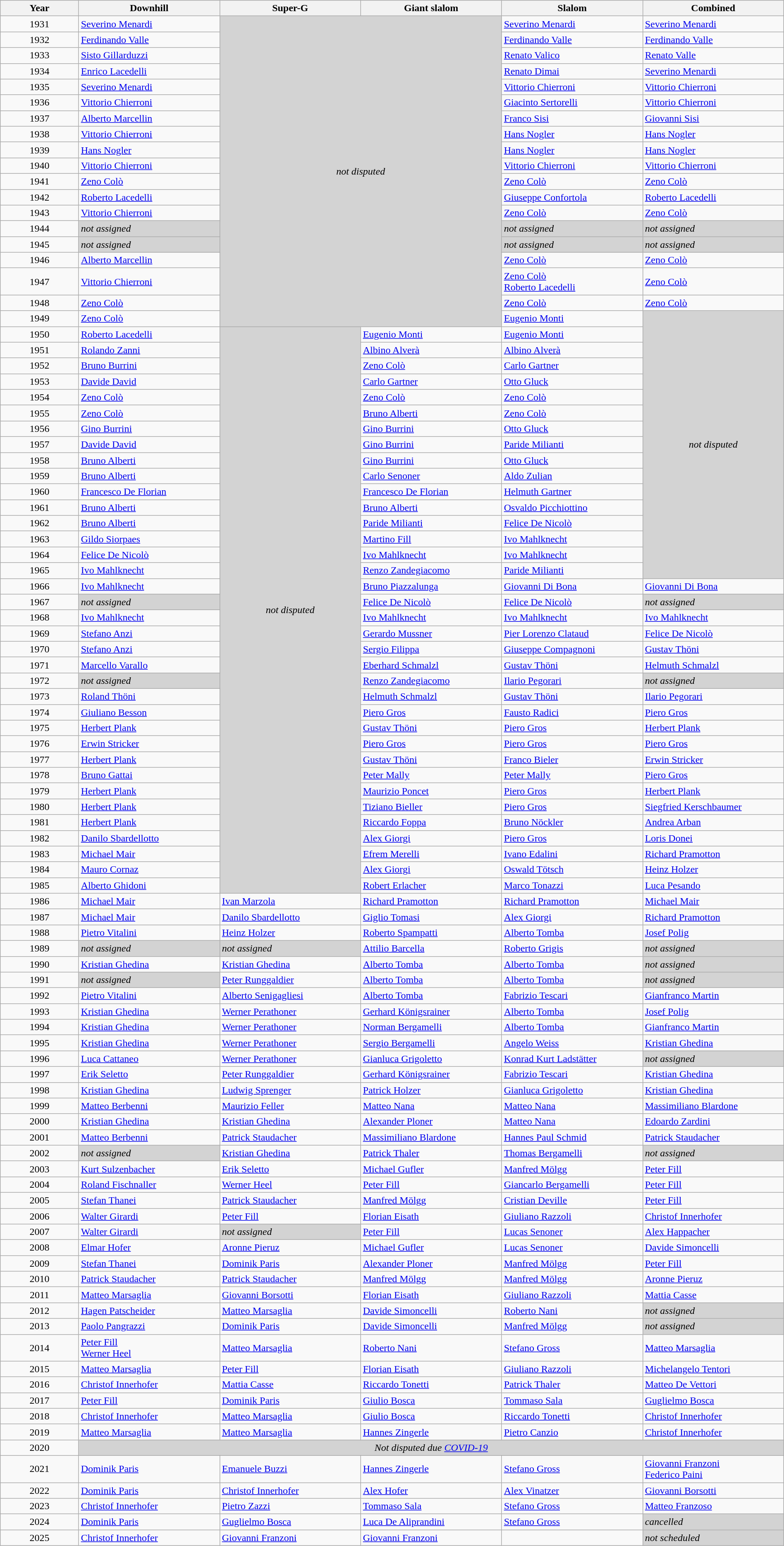<table class="wikitable sortable" width=100%>
<tr>
<th width=10%>Year</th>
<th width=18%>Downhill</th>
<th width=18%>Super-G</th>
<th width=18%>Giant slalom</th>
<th width=18%>Slalom</th>
<th width=18%>Combined</th>
</tr>
<tr>
<td align=center>1931</td>
<td><a href='#'>Severino Menardi</a></td>
<td bgcolor=lightgrey align=center colspan=2 rowspan=19><em>not disputed</em></td>
<td><a href='#'>Severino Menardi</a></td>
<td><a href='#'>Severino Menardi</a></td>
</tr>
<tr>
<td align=center>1932</td>
<td><a href='#'>Ferdinando Valle</a></td>
<td><a href='#'>Ferdinando Valle</a></td>
<td><a href='#'>Ferdinando Valle</a></td>
</tr>
<tr>
<td align=center>1933</td>
<td><a href='#'>Sisto Gillarduzzi</a></td>
<td><a href='#'>Renato Valico</a></td>
<td><a href='#'>Renato Valle</a></td>
</tr>
<tr>
<td align=center>1934</td>
<td><a href='#'>Enrico Lacedelli</a></td>
<td><a href='#'>Renato Dimai</a></td>
<td><a href='#'>Severino Menardi</a></td>
</tr>
<tr>
<td align=center>1935</td>
<td><a href='#'>Severino Menardi</a></td>
<td><a href='#'>Vittorio Chierroni</a></td>
<td><a href='#'>Vittorio Chierroni</a></td>
</tr>
<tr>
<td align=center>1936</td>
<td><a href='#'>Vittorio Chierroni</a></td>
<td><a href='#'>Giacinto Sertorelli</a></td>
<td><a href='#'>Vittorio Chierroni</a></td>
</tr>
<tr>
<td align=center>1937</td>
<td><a href='#'>Alberto Marcellin</a></td>
<td><a href='#'>Franco Sisi</a></td>
<td><a href='#'>Giovanni Sisi</a></td>
</tr>
<tr>
<td align=center>1938</td>
<td><a href='#'>Vittorio Chierroni</a></td>
<td><a href='#'>Hans Nogler</a></td>
<td><a href='#'>Hans Nogler</a></td>
</tr>
<tr>
<td align=center>1939</td>
<td><a href='#'>Hans Nogler</a></td>
<td><a href='#'>Hans Nogler</a></td>
<td><a href='#'>Hans Nogler</a></td>
</tr>
<tr>
<td align=center>1940</td>
<td><a href='#'>Vittorio Chierroni</a></td>
<td><a href='#'>Vittorio Chierroni</a></td>
<td><a href='#'>Vittorio Chierroni</a></td>
</tr>
<tr>
<td align=center>1941</td>
<td><a href='#'>Zeno Colò</a></td>
<td><a href='#'>Zeno Colò</a></td>
<td><a href='#'>Zeno Colò</a></td>
</tr>
<tr>
<td align=center>1942</td>
<td><a href='#'>Roberto Lacedelli</a></td>
<td><a href='#'>Giuseppe Confortola</a></td>
<td><a href='#'>Roberto Lacedelli</a></td>
</tr>
<tr>
<td align=center>1943</td>
<td><a href='#'>Vittorio Chierroni</a></td>
<td><a href='#'>Zeno Colò</a></td>
<td><a href='#'>Zeno Colò</a></td>
</tr>
<tr>
<td align=center>1944</td>
<td bgcolor=lightgrey><em>not assigned</em></td>
<td bgcolor=lightgrey><em>not assigned</em></td>
<td bgcolor=lightgrey><em>not assigned</em></td>
</tr>
<tr>
<td align=center>1945</td>
<td bgcolor=lightgrey><em>not assigned</em></td>
<td bgcolor=lightgrey><em>not assigned</em></td>
<td bgcolor=lightgrey><em>not assigned</em></td>
</tr>
<tr>
<td align=center>1946</td>
<td><a href='#'>Alberto Marcellin</a></td>
<td><a href='#'>Zeno Colò</a></td>
<td><a href='#'>Zeno Colò</a></td>
</tr>
<tr>
<td align=center>1947</td>
<td><a href='#'>Vittorio Chierroni</a></td>
<td><a href='#'>Zeno Colò</a><br><a href='#'>Roberto Lacedelli</a></td>
<td><a href='#'>Zeno Colò</a></td>
</tr>
<tr>
<td align=center>1948</td>
<td><a href='#'>Zeno Colò</a></td>
<td><a href='#'>Zeno Colò</a></td>
<td><a href='#'>Zeno Colò</a></td>
</tr>
<tr>
<td align=center>1949</td>
<td><a href='#'>Zeno Colò</a></td>
<td><a href='#'>Eugenio Monti</a></td>
<td bgcolor=lightgrey align=center rowspan=17><em>not disputed</em></td>
</tr>
<tr>
<td align=center>1950</td>
<td><a href='#'>Roberto Lacedelli</a></td>
<td bgcolor=lightgrey align=center rowspan=36><em>not disputed</em></td>
<td><a href='#'>Eugenio Monti</a></td>
<td><a href='#'>Eugenio Monti</a></td>
</tr>
<tr>
<td align=center>1951</td>
<td><a href='#'>Rolando Zanni</a></td>
<td><a href='#'>Albino Alverà</a></td>
<td><a href='#'>Albino Alverà</a></td>
</tr>
<tr>
<td align=center>1952</td>
<td><a href='#'>Bruno Burrini</a></td>
<td><a href='#'>Zeno Colò</a></td>
<td><a href='#'>Carlo Gartner</a></td>
</tr>
<tr>
<td align=center>1953</td>
<td><a href='#'>Davide David</a></td>
<td><a href='#'>Carlo Gartner</a></td>
<td><a href='#'>Otto Gluck</a></td>
</tr>
<tr>
<td align=center>1954</td>
<td><a href='#'>Zeno Colò</a></td>
<td><a href='#'>Zeno Colò</a></td>
<td><a href='#'>Zeno Colò</a></td>
</tr>
<tr>
<td align=center>1955</td>
<td><a href='#'>Zeno Colò</a></td>
<td><a href='#'>Bruno Alberti</a></td>
<td><a href='#'>Zeno Colò</a></td>
</tr>
<tr>
<td align=center>1956</td>
<td><a href='#'>Gino Burrini</a></td>
<td><a href='#'>Gino Burrini</a></td>
<td><a href='#'>Otto Gluck</a></td>
</tr>
<tr>
<td align=center>1957</td>
<td><a href='#'>Davide David</a></td>
<td><a href='#'>Gino Burrini</a></td>
<td><a href='#'>Paride Milianti</a></td>
</tr>
<tr>
<td align=center>1958</td>
<td><a href='#'>Bruno Alberti</a></td>
<td><a href='#'>Gino Burrini</a></td>
<td><a href='#'>Otto Gluck</a></td>
</tr>
<tr>
<td align=center>1959</td>
<td><a href='#'>Bruno Alberti</a></td>
<td><a href='#'>Carlo Senoner</a></td>
<td><a href='#'>Aldo Zulian</a></td>
</tr>
<tr>
<td align=center>1960</td>
<td><a href='#'>Francesco De Florian</a></td>
<td><a href='#'>Francesco De Florian</a></td>
<td><a href='#'>Helmuth Gartner</a></td>
</tr>
<tr>
<td align=center>1961</td>
<td><a href='#'>Bruno Alberti</a></td>
<td><a href='#'>Bruno Alberti</a></td>
<td><a href='#'>Osvaldo Picchiottino</a></td>
</tr>
<tr>
<td align=center>1962</td>
<td><a href='#'>Bruno Alberti</a></td>
<td><a href='#'>Paride Milianti</a></td>
<td><a href='#'>Felice De Nicolò</a></td>
</tr>
<tr>
<td align=center>1963</td>
<td><a href='#'>Gildo Siorpaes</a></td>
<td><a href='#'>Martino Fill</a></td>
<td><a href='#'>Ivo Mahlknecht</a></td>
</tr>
<tr>
<td align=center>1964</td>
<td><a href='#'>Felice De Nicolò</a></td>
<td><a href='#'>Ivo Mahlknecht</a></td>
<td><a href='#'>Ivo Mahlknecht</a></td>
</tr>
<tr>
<td align=center>1965</td>
<td><a href='#'>Ivo Mahlknecht</a></td>
<td><a href='#'>Renzo Zandegiacomo</a></td>
<td><a href='#'>Paride Milianti</a></td>
</tr>
<tr>
<td align=center>1966</td>
<td><a href='#'>Ivo Mahlknecht</a></td>
<td><a href='#'>Bruno Piazzalunga</a></td>
<td><a href='#'>Giovanni Di Bona</a></td>
<td><a href='#'>Giovanni Di Bona</a></td>
</tr>
<tr>
<td align=center>1967</td>
<td bgcolor=lightgrey><em>not assigned</em></td>
<td><a href='#'>Felice De Nicolò</a></td>
<td><a href='#'>Felice De Nicolò</a></td>
<td bgcolor=lightgrey><em>not assigned</em></td>
</tr>
<tr>
<td align=center>1968</td>
<td><a href='#'>Ivo Mahlknecht</a></td>
<td><a href='#'>Ivo Mahlknecht</a></td>
<td><a href='#'>Ivo Mahlknecht</a></td>
<td><a href='#'>Ivo Mahlknecht</a></td>
</tr>
<tr>
<td align=center>1969</td>
<td><a href='#'>Stefano Anzi</a></td>
<td><a href='#'>Gerardo Mussner</a></td>
<td><a href='#'>Pier Lorenzo Clataud</a></td>
<td><a href='#'>Felice De Nicolò</a></td>
</tr>
<tr>
<td align=center>1970</td>
<td><a href='#'>Stefano Anzi</a></td>
<td><a href='#'>Sergio Filippa</a></td>
<td><a href='#'>Giuseppe Compagnoni</a></td>
<td><a href='#'>Gustav Thöni</a></td>
</tr>
<tr>
<td align=center>1971</td>
<td><a href='#'>Marcello Varallo</a></td>
<td><a href='#'>Eberhard Schmalzl</a></td>
<td><a href='#'>Gustav Thöni</a></td>
<td><a href='#'>Helmuth Schmalzl</a></td>
</tr>
<tr>
<td align=center>1972</td>
<td bgcolor=lightgrey><em>not assigned</em></td>
<td><a href='#'>Renzo Zandegiacomo</a></td>
<td><a href='#'>Ilario Pegorari</a></td>
<td bgcolor=lightgrey><em>not assigned</em></td>
</tr>
<tr>
<td align=center>1973</td>
<td><a href='#'>Roland Thöni</a></td>
<td><a href='#'>Helmuth Schmalzl</a></td>
<td><a href='#'>Gustav Thöni</a></td>
<td><a href='#'>Ilario Pegorari</a></td>
</tr>
<tr>
<td align=center>1974</td>
<td><a href='#'>Giuliano Besson</a></td>
<td><a href='#'>Piero Gros</a></td>
<td><a href='#'>Fausto Radici</a></td>
<td><a href='#'>Piero Gros</a></td>
</tr>
<tr>
<td align=center>1975</td>
<td><a href='#'>Herbert Plank</a></td>
<td><a href='#'>Gustav Thöni</a></td>
<td><a href='#'>Piero Gros</a></td>
<td><a href='#'>Herbert Plank</a></td>
</tr>
<tr>
<td align=center>1976</td>
<td><a href='#'>Erwin Stricker</a></td>
<td><a href='#'>Piero Gros</a></td>
<td><a href='#'>Piero Gros</a></td>
<td><a href='#'>Piero Gros</a></td>
</tr>
<tr>
<td align=center>1977</td>
<td><a href='#'>Herbert Plank</a></td>
<td><a href='#'>Gustav Thöni</a></td>
<td><a href='#'>Franco Bieler</a></td>
<td><a href='#'>Erwin Stricker</a></td>
</tr>
<tr>
<td align=center>1978</td>
<td><a href='#'>Bruno Gattai</a></td>
<td><a href='#'>Peter Mally</a></td>
<td><a href='#'>Peter Mally</a></td>
<td><a href='#'>Piero Gros</a></td>
</tr>
<tr>
<td align=center>1979</td>
<td><a href='#'>Herbert Plank</a></td>
<td><a href='#'>Maurizio Poncet</a></td>
<td><a href='#'>Piero Gros</a></td>
<td><a href='#'>Herbert Plank</a></td>
</tr>
<tr>
<td align=center>1980</td>
<td><a href='#'>Herbert Plank</a></td>
<td><a href='#'>Tiziano Bieller</a></td>
<td><a href='#'>Piero Gros</a></td>
<td><a href='#'>Siegfried Kerschbaumer</a></td>
</tr>
<tr>
<td align=center>1981</td>
<td><a href='#'>Herbert Plank</a></td>
<td><a href='#'>Riccardo Foppa</a></td>
<td><a href='#'>Bruno Nöckler</a></td>
<td><a href='#'>Andrea Arban</a></td>
</tr>
<tr>
<td align=center>1982</td>
<td><a href='#'>Danilo Sbardellotto</a></td>
<td><a href='#'>Alex Giorgi</a></td>
<td><a href='#'>Piero Gros</a></td>
<td><a href='#'>Loris Donei</a></td>
</tr>
<tr>
<td align=center>1983</td>
<td><a href='#'>Michael Mair</a></td>
<td><a href='#'>Efrem Merelli</a></td>
<td><a href='#'>Ivano Edalini</a></td>
<td><a href='#'>Richard Pramotton</a></td>
</tr>
<tr>
<td align=center>1984</td>
<td><a href='#'>Mauro Cornaz</a></td>
<td><a href='#'>Alex Giorgi</a></td>
<td><a href='#'>Oswald Tötsch</a></td>
<td><a href='#'>Heinz Holzer</a></td>
</tr>
<tr>
<td align=center>1985</td>
<td><a href='#'>Alberto Ghidoni</a></td>
<td><a href='#'>Robert Erlacher</a></td>
<td><a href='#'>Marco Tonazzi</a></td>
<td><a href='#'>Luca Pesando</a></td>
</tr>
<tr>
<td align=center>1986</td>
<td><a href='#'>Michael Mair</a></td>
<td><a href='#'>Ivan Marzola</a></td>
<td><a href='#'>Richard Pramotton</a></td>
<td><a href='#'>Richard Pramotton</a></td>
<td><a href='#'>Michael Mair</a></td>
</tr>
<tr>
<td align=center>1987</td>
<td><a href='#'>Michael Mair</a></td>
<td><a href='#'>Danilo Sbardellotto</a></td>
<td><a href='#'>Giglio Tomasi</a></td>
<td><a href='#'>Alex Giorgi</a></td>
<td><a href='#'>Richard Pramotton</a></td>
</tr>
<tr>
<td align=center>1988</td>
<td><a href='#'>Pietro Vitalini</a></td>
<td><a href='#'>Heinz Holzer</a></td>
<td><a href='#'>Roberto Spampatti</a></td>
<td><a href='#'>Alberto Tomba</a></td>
<td><a href='#'>Josef Polig</a></td>
</tr>
<tr>
<td align=center>1989</td>
<td bgcolor=lightgrey><em>not assigned</em></td>
<td bgcolor=lightgrey><em>not assigned</em></td>
<td><a href='#'>Attilio Barcella</a></td>
<td><a href='#'>Roberto Grigis</a></td>
<td bgcolor=lightgrey><em>not assigned</em></td>
</tr>
<tr>
<td align=center>1990</td>
<td><a href='#'>Kristian Ghedina</a></td>
<td><a href='#'>Kristian Ghedina</a></td>
<td><a href='#'>Alberto Tomba</a></td>
<td><a href='#'>Alberto Tomba</a></td>
<td bgcolor=lightgrey><em>not assigned</em></td>
</tr>
<tr>
<td align=center>1991</td>
<td bgcolor=lightgrey><em>not assigned</em></td>
<td><a href='#'>Peter Runggaldier</a></td>
<td><a href='#'>Alberto Tomba</a></td>
<td><a href='#'>Alberto Tomba</a></td>
<td bgcolor=lightgrey><em>not assigned</em></td>
</tr>
<tr>
<td align=center>1992</td>
<td><a href='#'>Pietro Vitalini</a></td>
<td><a href='#'>Alberto Senigagliesi</a></td>
<td><a href='#'>Alberto Tomba</a></td>
<td><a href='#'>Fabrizio Tescari</a></td>
<td><a href='#'>Gianfranco Martin</a></td>
</tr>
<tr>
<td align=center>1993</td>
<td><a href='#'>Kristian Ghedina</a></td>
<td><a href='#'>Werner Perathoner</a></td>
<td><a href='#'>Gerhard Königsrainer</a></td>
<td><a href='#'>Alberto Tomba</a></td>
<td><a href='#'>Josef Polig</a></td>
</tr>
<tr>
<td align=center>1994</td>
<td><a href='#'>Kristian Ghedina</a></td>
<td><a href='#'>Werner Perathoner</a></td>
<td><a href='#'>Norman Bergamelli</a></td>
<td><a href='#'>Alberto Tomba</a></td>
<td><a href='#'>Gianfranco Martin</a></td>
</tr>
<tr>
<td align=center>1995</td>
<td><a href='#'>Kristian Ghedina</a></td>
<td><a href='#'>Werner Perathoner</a></td>
<td><a href='#'>Sergio Bergamelli</a></td>
<td><a href='#'>Angelo Weiss</a></td>
<td><a href='#'>Kristian Ghedina</a></td>
</tr>
<tr>
<td align=center>1996</td>
<td><a href='#'>Luca Cattaneo</a></td>
<td><a href='#'>Werner Perathoner</a></td>
<td><a href='#'>Gianluca Grigoletto</a></td>
<td><a href='#'>Konrad Kurt Ladstätter</a></td>
<td bgcolor=lightgrey><em>not assigned</em></td>
</tr>
<tr>
<td align=center>1997</td>
<td><a href='#'>Erik Seletto</a></td>
<td><a href='#'>Peter Runggaldier</a></td>
<td><a href='#'>Gerhard Königsrainer</a></td>
<td><a href='#'>Fabrizio Tescari</a></td>
<td><a href='#'>Kristian Ghedina</a></td>
</tr>
<tr>
<td align=center>1998</td>
<td><a href='#'>Kristian Ghedina</a></td>
<td><a href='#'>Ludwig Sprenger</a></td>
<td><a href='#'>Patrick Holzer</a></td>
<td><a href='#'>Gianluca Grigoletto</a></td>
<td><a href='#'>Kristian Ghedina</a></td>
</tr>
<tr>
<td align=center>1999</td>
<td><a href='#'>Matteo Berbenni</a></td>
<td><a href='#'>Maurizio Feller</a></td>
<td><a href='#'>Matteo Nana</a></td>
<td><a href='#'>Matteo Nana</a></td>
<td><a href='#'>Massimiliano Blardone</a></td>
</tr>
<tr>
<td align=center>2000</td>
<td><a href='#'>Kristian Ghedina</a></td>
<td><a href='#'>Kristian Ghedina</a></td>
<td><a href='#'>Alexander Ploner</a></td>
<td><a href='#'>Matteo Nana</a></td>
<td><a href='#'>Edoardo Zardini</a></td>
</tr>
<tr>
<td align=center>2001</td>
<td><a href='#'>Matteo Berbenni</a></td>
<td><a href='#'>Patrick Staudacher</a></td>
<td><a href='#'>Massimiliano Blardone</a></td>
<td><a href='#'>Hannes Paul Schmid</a></td>
<td><a href='#'>Patrick Staudacher</a></td>
</tr>
<tr>
<td align=center>2002</td>
<td bgcolor=lightgrey><em>not assigned</em></td>
<td><a href='#'>Kristian Ghedina</a></td>
<td><a href='#'>Patrick Thaler</a></td>
<td><a href='#'>Thomas Bergamelli</a></td>
<td bgcolor=lightgrey><em>not assigned</em></td>
</tr>
<tr>
<td align=center>2003</td>
<td><a href='#'>Kurt Sulzenbacher</a></td>
<td><a href='#'>Erik Seletto</a></td>
<td><a href='#'>Michael Gufler</a></td>
<td><a href='#'>Manfred Mölgg</a></td>
<td><a href='#'>Peter Fill</a></td>
</tr>
<tr>
<td align=center>2004</td>
<td><a href='#'>Roland Fischnaller</a></td>
<td><a href='#'>Werner Heel</a></td>
<td><a href='#'>Peter Fill</a></td>
<td><a href='#'>Giancarlo Bergamelli</a></td>
<td><a href='#'>Peter Fill</a></td>
</tr>
<tr>
<td align=center>2005</td>
<td><a href='#'>Stefan Thanei</a></td>
<td><a href='#'>Patrick Staudacher</a></td>
<td><a href='#'>Manfred Mölgg</a></td>
<td><a href='#'>Cristian Deville</a></td>
<td><a href='#'>Peter Fill</a></td>
</tr>
<tr>
<td align=center>2006</td>
<td><a href='#'>Walter Girardi</a></td>
<td><a href='#'>Peter Fill</a></td>
<td><a href='#'>Florian Eisath</a></td>
<td><a href='#'>Giuliano Razzoli</a></td>
<td><a href='#'>Christof Innerhofer</a></td>
</tr>
<tr>
<td align=center>2007</td>
<td><a href='#'>Walter Girardi</a></td>
<td bgcolor=lightgrey><em>not assigned</em></td>
<td><a href='#'>Peter Fill</a></td>
<td><a href='#'>Lucas Senoner</a></td>
<td><a href='#'>Alex Happacher</a></td>
</tr>
<tr>
<td align=center>2008</td>
<td><a href='#'>Elmar Hofer</a></td>
<td><a href='#'>Aronne Pieruz</a></td>
<td><a href='#'>Michael Gufler</a></td>
<td><a href='#'>Lucas Senoner</a></td>
<td><a href='#'>Davide Simoncelli</a></td>
</tr>
<tr>
<td align=center>2009</td>
<td><a href='#'>Stefan Thanei</a></td>
<td><a href='#'>Dominik Paris</a></td>
<td><a href='#'>Alexander Ploner</a></td>
<td><a href='#'>Manfred Mölgg</a></td>
<td><a href='#'>Peter Fill</a></td>
</tr>
<tr>
<td align=center>2010</td>
<td><a href='#'>Patrick Staudacher</a></td>
<td><a href='#'>Patrick Staudacher</a></td>
<td><a href='#'>Manfred Mölgg</a></td>
<td><a href='#'>Manfred Mölgg</a></td>
<td><a href='#'>Aronne Pieruz</a></td>
</tr>
<tr>
<td align=center>2011</td>
<td><a href='#'>Matteo Marsaglia</a></td>
<td><a href='#'>Giovanni Borsotti</a></td>
<td><a href='#'>Florian Eisath</a></td>
<td><a href='#'>Giuliano Razzoli</a></td>
<td><a href='#'>Mattia Casse</a></td>
</tr>
<tr>
<td align=center>2012</td>
<td><a href='#'>Hagen Patscheider</a></td>
<td><a href='#'>Matteo Marsaglia</a></td>
<td><a href='#'>Davide Simoncelli</a></td>
<td><a href='#'>Roberto Nani</a></td>
<td bgcolor=lightgrey><em>not assigned</em></td>
</tr>
<tr>
<td align=center>2013</td>
<td><a href='#'>Paolo Pangrazzi</a></td>
<td><a href='#'>Dominik Paris</a></td>
<td><a href='#'>Davide Simoncelli</a></td>
<td><a href='#'>Manfred Mölgg</a></td>
<td bgcolor=lightgrey><em>not assigned</em></td>
</tr>
<tr>
<td align=center>2014</td>
<td><a href='#'>Peter Fill</a><br><a href='#'>Werner Heel</a></td>
<td><a href='#'>Matteo Marsaglia</a></td>
<td><a href='#'>Roberto Nani</a></td>
<td><a href='#'>Stefano Gross</a></td>
<td><a href='#'>Matteo Marsaglia</a></td>
</tr>
<tr>
<td align=center>2015</td>
<td><a href='#'>Matteo Marsaglia</a></td>
<td><a href='#'>Peter Fill</a></td>
<td><a href='#'>Florian Eisath</a></td>
<td><a href='#'>Giuliano Razzoli</a></td>
<td><a href='#'>Michelangelo Tentori</a></td>
</tr>
<tr>
<td align=center>2016</td>
<td><a href='#'>Christof Innerhofer</a></td>
<td><a href='#'>Mattia Casse</a></td>
<td><a href='#'>Riccardo Tonetti</a></td>
<td><a href='#'>Patrick Thaler</a></td>
<td><a href='#'>Matteo De Vettori</a></td>
</tr>
<tr>
<td align=center>2017</td>
<td><a href='#'>Peter Fill</a></td>
<td><a href='#'>Dominik Paris</a></td>
<td><a href='#'>Giulio Bosca</a></td>
<td><a href='#'>Tommaso Sala</a></td>
<td><a href='#'>Guglielmo Bosca</a></td>
</tr>
<tr>
<td align=center>2018</td>
<td><a href='#'>Christof Innerhofer</a></td>
<td><a href='#'>Matteo Marsaglia</a></td>
<td><a href='#'>Giulio Bosca</a></td>
<td><a href='#'>Riccardo Tonetti</a></td>
<td><a href='#'>Christof Innerhofer</a></td>
</tr>
<tr>
<td align=center>2019</td>
<td><a href='#'>Matteo Marsaglia</a></td>
<td><a href='#'>Matteo Marsaglia</a></td>
<td><a href='#'>Hannes Zingerle</a></td>
<td><a href='#'>Pietro Canzio</a></td>
<td><a href='#'>Christof Innerhofer</a></td>
</tr>
<tr>
<td align=center>2020</td>
<td bgcolor=lightgrey colspan=5 align=center><em>Not disputed due <a href='#'>COVID-19</a></em></td>
</tr>
<tr>
<td align=center>2021</td>
<td><a href='#'>Dominik Paris</a></td>
<td><a href='#'>Emanuele Buzzi</a></td>
<td><a href='#'>Hannes Zingerle</a></td>
<td><a href='#'>Stefano Gross</a></td>
<td><a href='#'>Giovanni Franzoni</a><br><a href='#'>Federico Paini</a></td>
</tr>
<tr>
<td align=center>2022</td>
<td><a href='#'>Dominik Paris</a></td>
<td><a href='#'>Christof Innerhofer</a></td>
<td><a href='#'>Alex Hofer</a></td>
<td><a href='#'>Alex Vinatzer</a></td>
<td><a href='#'>Giovanni Borsotti</a></td>
</tr>
<tr>
<td align=center>2023</td>
<td><a href='#'>Christof Innerhofer</a></td>
<td><a href='#'>Pietro Zazzi</a></td>
<td><a href='#'>Tommaso Sala</a></td>
<td><a href='#'>Stefano Gross</a></td>
<td><a href='#'>Matteo Franzoso</a></td>
</tr>
<tr>
<td align=center>2024</td>
<td><a href='#'>Dominik Paris</a></td>
<td><a href='#'>Guglielmo Bosca</a></td>
<td><a href='#'>Luca De Aliprandini</a></td>
<td><a href='#'>Stefano Gross</a></td>
<td bgcolor=lightgrey><em>cancelled</em></td>
</tr>
<tr>
<td align=center>2025</td>
<td><a href='#'>Christof Innerhofer</a></td>
<td><a href='#'>Giovanni Franzoni</a></td>
<td><a href='#'>Giovanni Franzoni</a></td>
<td><a href='#'></a></td>
<td bgcolor=lightgrey><em>not scheduled</em></td>
</tr>
</table>
